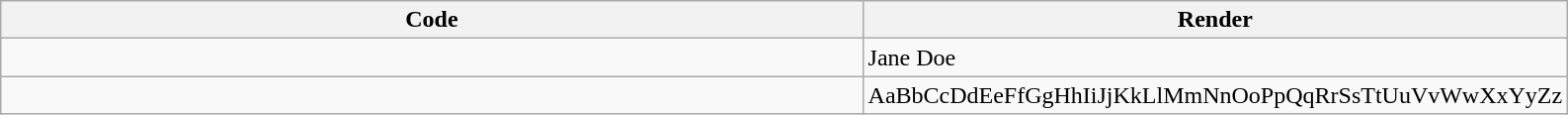<table class=wikitable>
<tr>
<th style=width:55%>Code</th>
<th>Render</th>
</tr>
<tr>
<td></td>
<td><span>Jane Doe</span></td>
</tr>
<tr>
<td></td>
<td><span>AaBbCcDdEeFfGgHhIiJjKkLlMmNnOoPpQqRrSsTtUuVvWwXxYyZz</span></td>
</tr>
</table>
